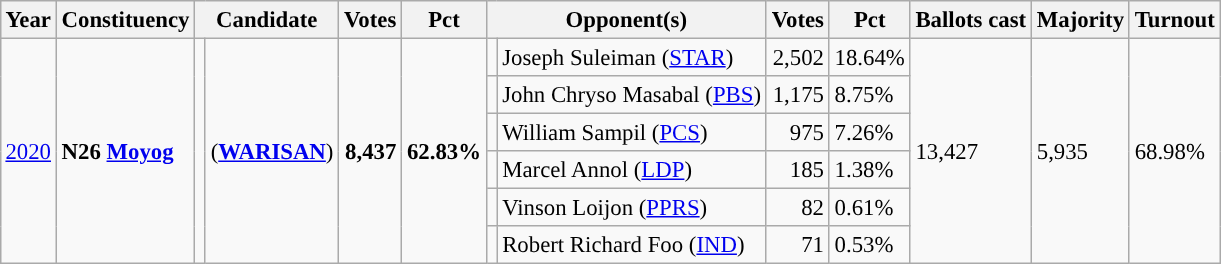<table class="wikitable" style="margin:0.5em ; font-size:95%">
<tr>
<th>Year</th>
<th>Constituency</th>
<th colspan=2>Candidate</th>
<th>Votes</th>
<th>Pct</th>
<th colspan=2>Opponent(s)</th>
<th>Votes</th>
<th>Pct</th>
<th>Ballots cast</th>
<th>Majority</th>
<th>Turnout</th>
</tr>
<tr>
<td rowspan=6><a href='#'>2020</a></td>
<td rowspan=6><strong>N26 <a href='#'>Moyog</a></strong></td>
<td rowspan=6 ></td>
<td rowspan=6> (<a href='#'><strong>WARISAN</strong></a>)</td>
<td rowspan=6 align="right"><strong>8,437</strong></td>
<td rowspan=6><strong>62.83%</strong></td>
<td></td>
<td>Joseph Suleiman (<a href='#'>STAR</a>)</td>
<td align="right">2,502</td>
<td>18.64%</td>
<td rowspan=6>13,427</td>
<td rowspan=6>5,935</td>
<td rowspan=6>68.98%</td>
</tr>
<tr>
<td></td>
<td>John Chryso Masabal (<a href='#'>PBS</a>)</td>
<td align="right">1,175</td>
<td>8.75%</td>
</tr>
<tr>
<td></td>
<td>William Sampil (<a href='#'>PCS</a>)</td>
<td align="right">975</td>
<td>7.26%</td>
</tr>
<tr>
<td></td>
<td>Marcel Annol (<a href='#'>LDP</a>)</td>
<td align="right">185</td>
<td>1.38%</td>
</tr>
<tr>
<td></td>
<td>Vinson Loijon (<a href='#'>PPRS</a>)</td>
<td align="right">82</td>
<td>0.61%</td>
</tr>
<tr>
<td></td>
<td>Robert Richard Foo (<a href='#'>IND</a>)</td>
<td align="right">71</td>
<td>0.53%</td>
</tr>
</table>
